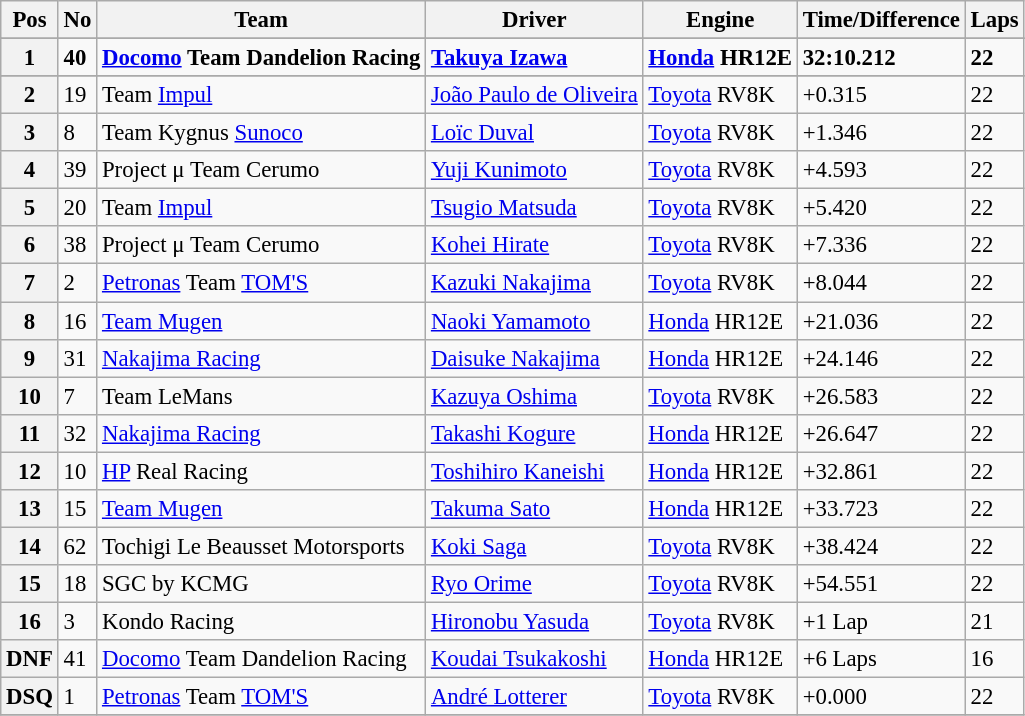<table class="wikitable" style="font-size: 95%;">
<tr>
<th>Pos</th>
<th>No</th>
<th>Team</th>
<th>Driver</th>
<th>Engine</th>
<th>Time/Difference</th>
<th>Laps</th>
</tr>
<tr>
</tr>
<tr style="font-weight:bold">
<th>1</th>
<td>40</td>
<td><a href='#'>Docomo</a> Team Dandelion Racing</td>
<td> <a href='#'>Takuya Izawa</a></td>
<td><a href='#'>Honda</a> HR12E</td>
<td>32:10.212</td>
<td>22</td>
</tr>
<tr style="font-weight:bold">
</tr>
<tr>
<th>2</th>
<td>19</td>
<td>Team <a href='#'>Impul</a></td>
<td> <a href='#'>João Paulo de Oliveira</a></td>
<td><a href='#'>Toyota</a> RV8K</td>
<td>+0.315</td>
<td>22</td>
</tr>
<tr>
<th>3</th>
<td>8</td>
<td>Team Kygnus <a href='#'>Sunoco</a></td>
<td> <a href='#'>Loïc Duval</a></td>
<td><a href='#'>Toyota</a> RV8K</td>
<td>+1.346</td>
<td>22</td>
</tr>
<tr>
<th>4</th>
<td>39</td>
<td>Project μ Team Cerumo</td>
<td> <a href='#'>Yuji Kunimoto</a></td>
<td><a href='#'>Toyota</a> RV8K</td>
<td>+4.593</td>
<td>22</td>
</tr>
<tr>
<th>5</th>
<td>20</td>
<td>Team <a href='#'>Impul</a></td>
<td> <a href='#'>Tsugio Matsuda</a></td>
<td><a href='#'>Toyota</a> RV8K</td>
<td>+5.420</td>
<td>22</td>
</tr>
<tr>
<th>6</th>
<td>38</td>
<td>Project μ Team Cerumo</td>
<td> <a href='#'>Kohei Hirate</a></td>
<td><a href='#'>Toyota</a> RV8K</td>
<td>+7.336</td>
<td>22</td>
</tr>
<tr>
<th>7</th>
<td>2</td>
<td><a href='#'>Petronas</a> Team <a href='#'>TOM'S</a></td>
<td> <a href='#'>Kazuki Nakajima</a></td>
<td><a href='#'>Toyota</a> RV8K</td>
<td>+8.044</td>
<td>22</td>
</tr>
<tr>
<th>8</th>
<td>16</td>
<td><a href='#'>Team Mugen</a></td>
<td> <a href='#'>Naoki Yamamoto</a></td>
<td><a href='#'>Honda</a> HR12E</td>
<td>+21.036</td>
<td>22</td>
</tr>
<tr>
<th>9</th>
<td>31</td>
<td><a href='#'>Nakajima Racing</a></td>
<td> <a href='#'>Daisuke Nakajima</a></td>
<td><a href='#'>Honda</a> HR12E</td>
<td>+24.146</td>
<td>22</td>
</tr>
<tr>
<th>10</th>
<td>7</td>
<td>Team LeMans</td>
<td> <a href='#'>Kazuya Oshima</a></td>
<td><a href='#'>Toyota</a> RV8K</td>
<td>+26.583</td>
<td>22</td>
</tr>
<tr>
<th>11</th>
<td>32</td>
<td><a href='#'>Nakajima Racing</a></td>
<td> <a href='#'>Takashi Kogure</a></td>
<td><a href='#'>Honda</a> HR12E</td>
<td>+26.647</td>
<td>22</td>
</tr>
<tr>
<th>12</th>
<td>10</td>
<td><a href='#'>HP</a> Real Racing</td>
<td> <a href='#'>Toshihiro Kaneishi</a></td>
<td><a href='#'>Honda</a> HR12E</td>
<td>+32.861</td>
<td>22</td>
</tr>
<tr>
<th>13</th>
<td>15</td>
<td><a href='#'>Team Mugen</a></td>
<td> <a href='#'>Takuma Sato</a></td>
<td><a href='#'>Honda</a> HR12E</td>
<td>+33.723</td>
<td>22</td>
</tr>
<tr>
<th>14</th>
<td>62</td>
<td>Tochigi Le Beausset Motorsports</td>
<td> <a href='#'>Koki Saga</a></td>
<td><a href='#'>Toyota</a> RV8K</td>
<td>+38.424</td>
<td>22</td>
</tr>
<tr>
<th>15</th>
<td>18</td>
<td>SGC by KCMG</td>
<td> <a href='#'>Ryo Orime</a></td>
<td><a href='#'>Toyota</a> RV8K</td>
<td>+54.551</td>
<td>22</td>
</tr>
<tr>
<th>16</th>
<td>3</td>
<td>Kondo Racing</td>
<td> <a href='#'>Hironobu Yasuda</a></td>
<td><a href='#'>Toyota</a> RV8K</td>
<td>+1 Lap</td>
<td>21</td>
</tr>
<tr>
<th>DNF</th>
<td>41</td>
<td><a href='#'>Docomo</a> Team Dandelion Racing</td>
<td> <a href='#'>Koudai Tsukakoshi</a></td>
<td><a href='#'>Honda</a> HR12E</td>
<td>+6 Laps</td>
<td>16</td>
</tr>
<tr>
<th>DSQ</th>
<td>1</td>
<td><a href='#'>Petronas</a> Team <a href='#'>TOM'S</a></td>
<td> <a href='#'>André Lotterer</a></td>
<td><a href='#'>Toyota</a> RV8K</td>
<td>+0.000</td>
<td>22</td>
</tr>
<tr>
</tr>
</table>
